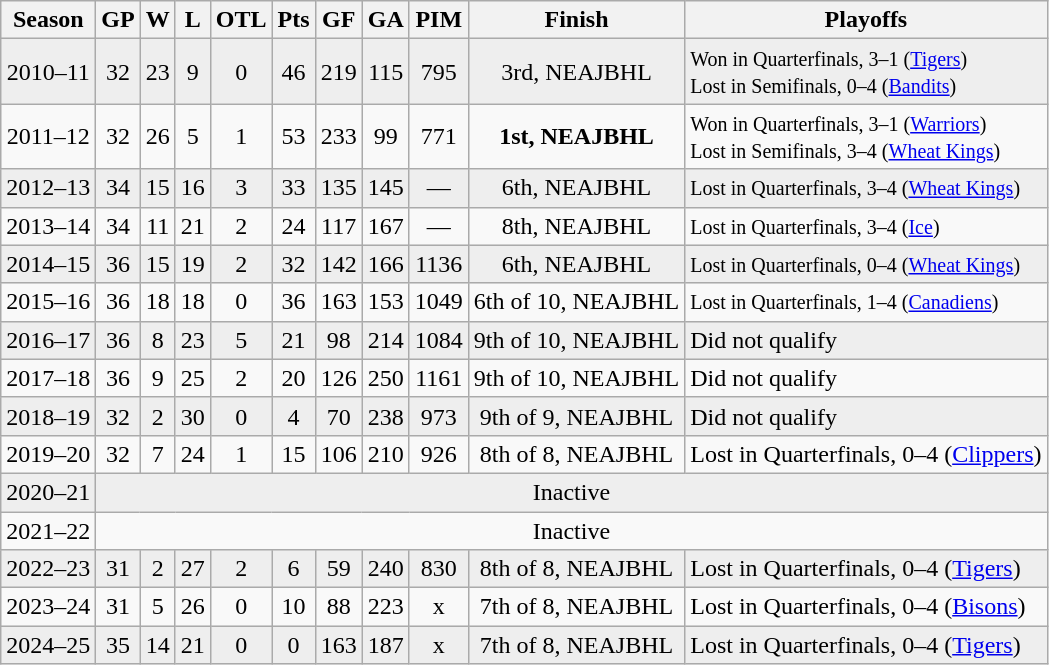<table class="wikitable" style="text-align:center">
<tr>
<th>Season</th>
<th>GP</th>
<th>W</th>
<th>L</th>
<th>OTL</th>
<th>Pts</th>
<th>GF</th>
<th>GA</th>
<th>PIM</th>
<th>Finish</th>
<th>Playoffs</th>
</tr>
<tr bgcolor="#eeeeee">
<td>2010–11</td>
<td>32</td>
<td>23</td>
<td>9</td>
<td>0</td>
<td>46</td>
<td>219</td>
<td>115</td>
<td>795</td>
<td>3rd, NEAJBHL</td>
<td align=left><small>Won in Quarterfinals, 3–1 (<a href='#'>Tigers</a>)<br>Lost in Semifinals, 0–4 (<a href='#'>Bandits</a>)</small></td>
</tr>
<tr>
<td>2011–12</td>
<td>32</td>
<td>26</td>
<td>5</td>
<td>1</td>
<td>53</td>
<td>233</td>
<td>99</td>
<td>771</td>
<td><strong>1st, NEAJBHL</strong></td>
<td align=left><small>Won in Quarterfinals, 3–1 (<a href='#'>Warriors</a>)<br>Lost in Semifinals, 3–4 (<a href='#'>Wheat Kings</a>)</small></td>
</tr>
<tr bgcolor="#eeeeee">
<td>2012–13</td>
<td>34</td>
<td>15</td>
<td>16</td>
<td>3</td>
<td>33</td>
<td>135</td>
<td>145</td>
<td>—</td>
<td>6th, NEAJBHL</td>
<td align=left><small>Lost in Quarterfinals, 3–4 (<a href='#'>Wheat Kings</a>)</small></td>
</tr>
<tr>
<td>2013–14</td>
<td>34</td>
<td>11</td>
<td>21</td>
<td>2</td>
<td>24</td>
<td>117</td>
<td>167</td>
<td>—</td>
<td>8th, NEAJBHL</td>
<td align=left><small>Lost in Quarterfinals, 3–4 (<a href='#'>Ice</a>)</small></td>
</tr>
<tr bgcolor="#eeeeee">
<td>2014–15</td>
<td>36</td>
<td>15</td>
<td>19</td>
<td>2</td>
<td>32</td>
<td>142</td>
<td>166</td>
<td>1136</td>
<td>6th, NEAJBHL</td>
<td align=left><small>Lost in Quarterfinals, 0–4 (<a href='#'>Wheat Kings</a>)</small></td>
</tr>
<tr>
<td>2015–16</td>
<td>36</td>
<td>18</td>
<td>18</td>
<td>0</td>
<td>36</td>
<td>163</td>
<td>153</td>
<td>1049</td>
<td>6th of 10, NEAJBHL</td>
<td align=left><small>Lost in Quarterfinals, 1–4 (<a href='#'>Canadiens</a>)</small></td>
</tr>
<tr bgcolor="#eeeeee">
<td>2016–17</td>
<td>36</td>
<td>8</td>
<td>23</td>
<td>5</td>
<td>21</td>
<td>98</td>
<td>214</td>
<td>1084</td>
<td>9th of 10, NEAJBHL</td>
<td align=left>Did not qualify</td>
</tr>
<tr>
<td>2017–18</td>
<td>36</td>
<td>9</td>
<td>25</td>
<td>2</td>
<td>20</td>
<td>126</td>
<td>250</td>
<td>1161</td>
<td>9th of 10, NEAJBHL</td>
<td align=left>Did not qualify</td>
</tr>
<tr bgcolor="#eeeeee">
<td>2018–19</td>
<td>32</td>
<td>2</td>
<td>30</td>
<td>0</td>
<td>4</td>
<td>70</td>
<td>238</td>
<td>973</td>
<td>9th of 9, NEAJBHL</td>
<td align=left>Did not qualify</td>
</tr>
<tr>
<td>2019–20</td>
<td>32</td>
<td>7</td>
<td>24</td>
<td>1</td>
<td>15</td>
<td>106</td>
<td>210</td>
<td>926</td>
<td>8th of 8, NEAJBHL</td>
<td align=left>Lost in Quarterfinals, 0–4 (<a href='#'>Clippers</a>)</td>
</tr>
<tr bgcolor="#eeeeee">
<td>2020–21</td>
<td colspan=10>Inactive</td>
</tr>
<tr>
<td>2021–22</td>
<td colspan=10>Inactive</td>
</tr>
<tr bgcolor="#eeeeee">
<td>2022–23</td>
<td>31</td>
<td>2</td>
<td>27</td>
<td>2</td>
<td>6</td>
<td>59</td>
<td>240</td>
<td>830</td>
<td>8th of 8, NEAJBHL</td>
<td align=left>Lost in Quarterfinals, 0–4 (<a href='#'>Tigers</a>)</td>
</tr>
<tr>
<td>2023–24</td>
<td>31</td>
<td>5</td>
<td>26</td>
<td>0</td>
<td>10</td>
<td>88</td>
<td>223</td>
<td>x</td>
<td>7th of 8, NEAJBHL</td>
<td align=left>Lost in Quarterfinals, 0–4 (<a href='#'>Bisons</a>)</td>
</tr>
<tr bgcolor="#eeeeee">
<td>2024–25</td>
<td>35</td>
<td>14</td>
<td>21</td>
<td>0</td>
<td>0</td>
<td>163</td>
<td>187</td>
<td>x</td>
<td>7th of 8, NEAJBHL</td>
<td align=left>Lost in Quarterfinals, 0–4 (<a href='#'>Tigers</a>)</td>
</tr>
</table>
